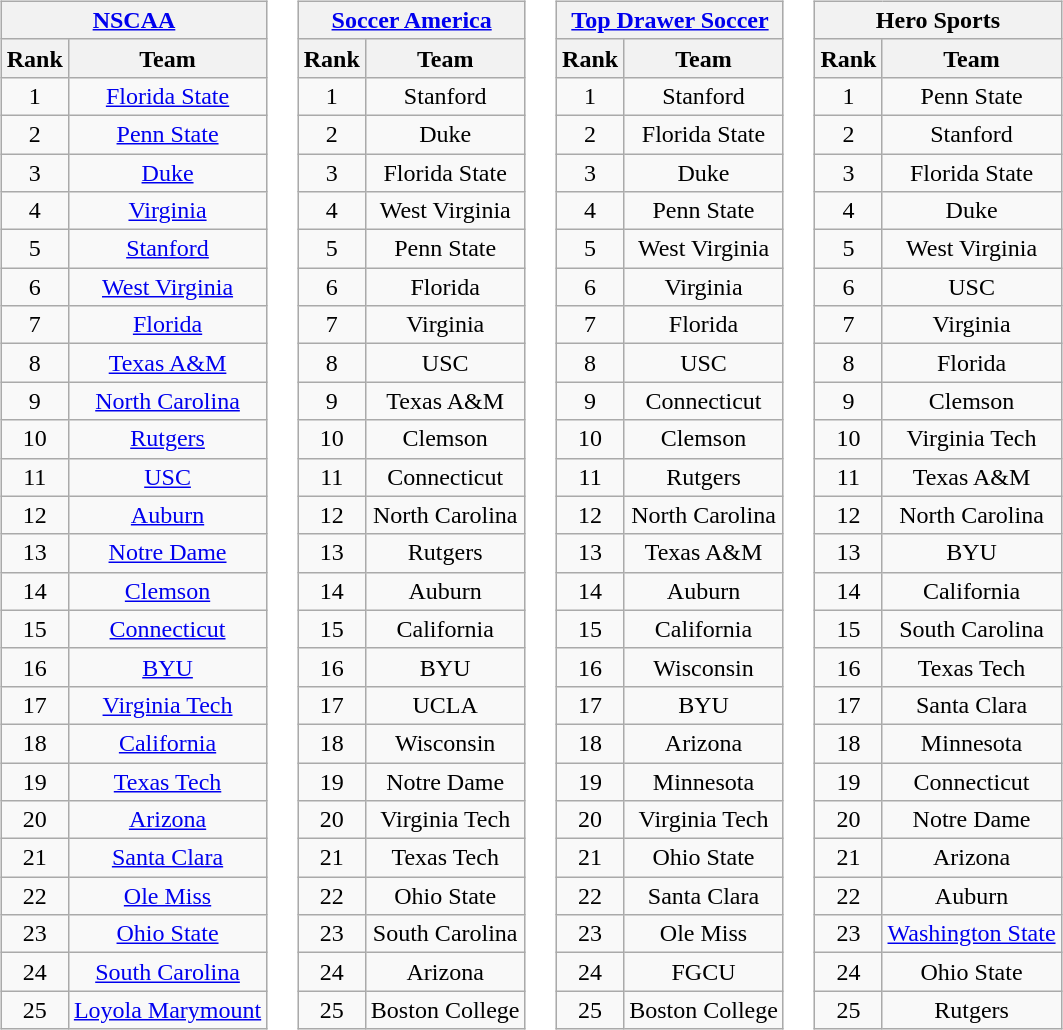<table>
<tr style="vertical-align:top;">
<td><br><table class="wikitable" style="text-align:center;">
<tr>
<th colspan=2><strong><a href='#'>NSCAA</a></strong></th>
</tr>
<tr>
<th>Rank</th>
<th>Team</th>
</tr>
<tr>
<td>1</td>
<td><a href='#'>Florida State</a></td>
</tr>
<tr>
<td>2</td>
<td><a href='#'>Penn State</a></td>
</tr>
<tr>
<td>3</td>
<td><a href='#'>Duke</a></td>
</tr>
<tr>
<td>4</td>
<td><a href='#'>Virginia</a></td>
</tr>
<tr>
<td>5</td>
<td><a href='#'>Stanford</a></td>
</tr>
<tr>
<td>6</td>
<td><a href='#'>West Virginia</a></td>
</tr>
<tr>
<td>7</td>
<td><a href='#'>Florida</a></td>
</tr>
<tr>
<td>8</td>
<td><a href='#'>Texas A&M</a></td>
</tr>
<tr>
<td>9</td>
<td><a href='#'>North Carolina</a></td>
</tr>
<tr>
<td>10</td>
<td><a href='#'>Rutgers</a></td>
</tr>
<tr>
<td>11</td>
<td><a href='#'>USC</a></td>
</tr>
<tr>
<td>12</td>
<td><a href='#'>Auburn</a></td>
</tr>
<tr>
<td>13</td>
<td><a href='#'>Notre Dame</a></td>
</tr>
<tr>
<td>14</td>
<td><a href='#'>Clemson</a></td>
</tr>
<tr>
<td>15</td>
<td><a href='#'>Connecticut</a></td>
</tr>
<tr>
<td>16</td>
<td><a href='#'>BYU</a></td>
</tr>
<tr>
<td>17</td>
<td><a href='#'>Virginia Tech</a></td>
</tr>
<tr>
<td>18</td>
<td><a href='#'>California</a></td>
</tr>
<tr>
<td>19</td>
<td><a href='#'>Texas Tech</a></td>
</tr>
<tr>
<td>20</td>
<td><a href='#'>Arizona</a></td>
</tr>
<tr>
<td>21</td>
<td><a href='#'>Santa Clara</a></td>
</tr>
<tr>
<td>22</td>
<td><a href='#'>Ole Miss</a></td>
</tr>
<tr>
<td>23</td>
<td><a href='#'>Ohio State</a></td>
</tr>
<tr>
<td>24</td>
<td><a href='#'>South Carolina</a></td>
</tr>
<tr>
<td>25</td>
<td><a href='#'>Loyola Marymount</a></td>
</tr>
</table>
</td>
<td><br><table class="wikitable" style="text-align:center;">
<tr>
<th colspan=2><strong><a href='#'>Soccer America</a></strong></th>
</tr>
<tr>
<th>Rank</th>
<th>Team</th>
</tr>
<tr>
<td>1</td>
<td>Stanford</td>
</tr>
<tr>
<td>2</td>
<td>Duke</td>
</tr>
<tr>
<td>3</td>
<td>Florida State</td>
</tr>
<tr>
<td>4</td>
<td>West Virginia</td>
</tr>
<tr>
<td>5</td>
<td>Penn State</td>
</tr>
<tr>
<td>6</td>
<td>Florida</td>
</tr>
<tr>
<td>7</td>
<td>Virginia</td>
</tr>
<tr>
<td>8</td>
<td>USC</td>
</tr>
<tr>
<td>9</td>
<td>Texas A&M</td>
</tr>
<tr>
<td>10</td>
<td>Clemson</td>
</tr>
<tr>
<td>11</td>
<td>Connecticut</td>
</tr>
<tr>
<td>12</td>
<td>North Carolina</td>
</tr>
<tr>
<td>13</td>
<td>Rutgers</td>
</tr>
<tr>
<td>14</td>
<td>Auburn</td>
</tr>
<tr>
<td>15</td>
<td>California</td>
</tr>
<tr>
<td>16</td>
<td>BYU</td>
</tr>
<tr>
<td>17</td>
<td>UCLA</td>
</tr>
<tr>
<td>18</td>
<td>Wisconsin</td>
</tr>
<tr>
<td>19</td>
<td>Notre Dame</td>
</tr>
<tr>
<td>20</td>
<td>Virginia Tech</td>
</tr>
<tr>
<td>21</td>
<td>Texas Tech</td>
</tr>
<tr>
<td>22</td>
<td>Ohio State</td>
</tr>
<tr>
<td>23</td>
<td>South Carolina</td>
</tr>
<tr>
<td>24</td>
<td>Arizona</td>
</tr>
<tr>
<td>25</td>
<td>Boston College</td>
</tr>
</table>
</td>
<td><br><table class="wikitable" style="text-align:center;">
<tr>
<th colspan=2><strong><a href='#'>Top Drawer Soccer</a></strong></th>
</tr>
<tr>
<th>Rank</th>
<th>Team</th>
</tr>
<tr>
<td>1</td>
<td>Stanford</td>
</tr>
<tr>
<td>2</td>
<td>Florida State</td>
</tr>
<tr>
<td>3</td>
<td>Duke</td>
</tr>
<tr>
<td>4</td>
<td>Penn State</td>
</tr>
<tr>
<td>5</td>
<td>West Virginia</td>
</tr>
<tr>
<td>6</td>
<td>Virginia</td>
</tr>
<tr>
<td>7</td>
<td>Florida</td>
</tr>
<tr>
<td>8</td>
<td>USC</td>
</tr>
<tr>
<td>9</td>
<td>Connecticut</td>
</tr>
<tr>
<td>10</td>
<td>Clemson</td>
</tr>
<tr>
<td>11</td>
<td>Rutgers</td>
</tr>
<tr>
<td>12</td>
<td>North Carolina</td>
</tr>
<tr>
<td>13</td>
<td>Texas A&M</td>
</tr>
<tr>
<td>14</td>
<td>Auburn</td>
</tr>
<tr>
<td>15</td>
<td>California</td>
</tr>
<tr>
<td>16</td>
<td>Wisconsin</td>
</tr>
<tr>
<td>17</td>
<td>BYU</td>
</tr>
<tr>
<td>18</td>
<td>Arizona</td>
</tr>
<tr>
<td>19</td>
<td>Minnesota</td>
</tr>
<tr>
<td>20</td>
<td>Virginia Tech</td>
</tr>
<tr>
<td>21</td>
<td>Ohio State</td>
</tr>
<tr>
<td>22</td>
<td>Santa Clara</td>
</tr>
<tr>
<td>23</td>
<td>Ole Miss</td>
</tr>
<tr>
<td>24</td>
<td>FGCU</td>
</tr>
<tr>
<td>25</td>
<td>Boston College</td>
</tr>
</table>
</td>
<td><br><table class="wikitable" style="text-align:center;">
<tr>
<th colspan=2><strong>Hero Sports</strong></th>
</tr>
<tr>
<th>Rank</th>
<th>Team</th>
</tr>
<tr>
<td>1</td>
<td>Penn State</td>
</tr>
<tr>
<td>2</td>
<td>Stanford</td>
</tr>
<tr>
<td>3</td>
<td>Florida State</td>
</tr>
<tr>
<td>4</td>
<td>Duke</td>
</tr>
<tr>
<td>5</td>
<td>West Virginia</td>
</tr>
<tr>
<td>6</td>
<td>USC</td>
</tr>
<tr>
<td>7</td>
<td>Virginia</td>
</tr>
<tr>
<td>8</td>
<td>Florida</td>
</tr>
<tr>
<td>9</td>
<td>Clemson</td>
</tr>
<tr>
<td>10</td>
<td>Virginia Tech</td>
</tr>
<tr>
<td>11</td>
<td>Texas A&M</td>
</tr>
<tr>
<td>12</td>
<td>North Carolina</td>
</tr>
<tr>
<td>13</td>
<td>BYU</td>
</tr>
<tr>
<td>14</td>
<td>California</td>
</tr>
<tr>
<td>15</td>
<td>South Carolina</td>
</tr>
<tr>
<td>16</td>
<td>Texas Tech</td>
</tr>
<tr>
<td>17</td>
<td>Santa Clara</td>
</tr>
<tr>
<td>18</td>
<td>Minnesota</td>
</tr>
<tr>
<td>19</td>
<td>Connecticut</td>
</tr>
<tr>
<td>20</td>
<td>Notre Dame</td>
</tr>
<tr>
<td>21</td>
<td>Arizona</td>
</tr>
<tr>
<td>22</td>
<td>Auburn</td>
</tr>
<tr>
<td>23</td>
<td><a href='#'>Washington State</a></td>
</tr>
<tr>
<td>24</td>
<td>Ohio State</td>
</tr>
<tr>
<td>25</td>
<td>Rutgers</td>
</tr>
</table>
</td>
</tr>
</table>
